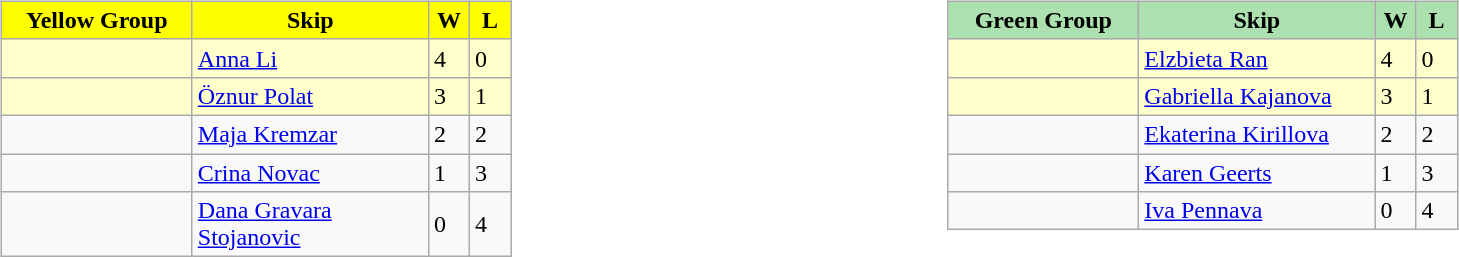<table table>
<tr>
<td width=20% valign="top"><br><table class="wikitable">
<tr>
<th style="background: yellow;" width="120">Yellow Group</th>
<th style="background: yellow;" width="150">Skip</th>
<th style="background: yellow;" width="20">W</th>
<th style="background: yellow;" width="20">L</th>
</tr>
<tr bgcolor=#ffffcc>
<td></td>
<td><a href='#'>Anna Li</a></td>
<td>4</td>
<td>0</td>
</tr>
<tr bgcolor=#ffffcc>
<td></td>
<td><a href='#'>Öznur Polat</a></td>
<td>3</td>
<td>1</td>
</tr>
<tr>
<td></td>
<td><a href='#'>Maja Kremzar</a></td>
<td>2</td>
<td>2</td>
</tr>
<tr>
<td></td>
<td><a href='#'>Crina Novac</a></td>
<td>1</td>
<td>3</td>
</tr>
<tr>
<td></td>
<td><a href='#'>Dana Gravara Stojanovic</a></td>
<td>0</td>
<td>4</td>
</tr>
</table>
</td>
<td width=20% valign="top"><br><table class="wikitable">
<tr>
<th style="background: #ACE1AF;" width="120">Green Group</th>
<th style="background: #ACE1AF;" width="150">Skip</th>
<th style="background: #ACE1AF;" width="20">W</th>
<th style="background: #ACE1AF;" width="20">L</th>
</tr>
<tr bgcolor=#ffffcc>
<td></td>
<td><a href='#'>Elzbieta Ran</a></td>
<td>4</td>
<td>0</td>
</tr>
<tr bgcolor=#ffffcc>
<td></td>
<td><a href='#'>Gabriella Kajanova</a></td>
<td>3</td>
<td>1</td>
</tr>
<tr>
<td></td>
<td><a href='#'>Ekaterina Kirillova</a></td>
<td>2</td>
<td>2</td>
</tr>
<tr>
<td></td>
<td><a href='#'>Karen Geerts</a></td>
<td>1</td>
<td>3</td>
</tr>
<tr>
<td></td>
<td><a href='#'>Iva Pennava</a></td>
<td>0</td>
<td>4</td>
</tr>
</table>
</td>
</tr>
</table>
